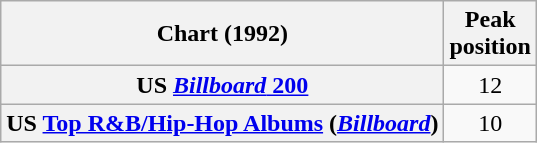<table class="wikitable sortable plainrowheaders" style="text-align:center">
<tr>
<th scope="col">Chart (1992)</th>
<th scope="col">Peak<br> position</th>
</tr>
<tr>
<th scope="row">US <a href='#'><em>Billboard</em> 200</a></th>
<td>12</td>
</tr>
<tr>
<th scope="row">US <a href='#'>Top R&B/Hip-Hop Albums</a> (<em><a href='#'>Billboard</a></em>)</th>
<td>10</td>
</tr>
</table>
